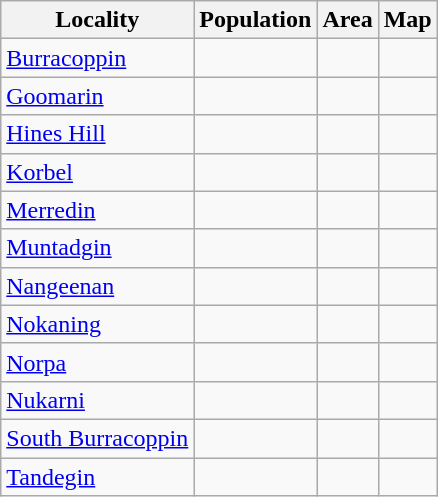<table class="wikitable sortable">
<tr>
<th>Locality</th>
<th data-sort-type=number>Population</th>
<th data-sort-type=number>Area</th>
<th>Map</th>
</tr>
<tr>
<td><a href='#'>Burracoppin</a></td>
<td></td>
<td></td>
<td></td>
</tr>
<tr>
<td><a href='#'>Goomarin</a></td>
<td></td>
<td></td>
<td></td>
</tr>
<tr>
<td><a href='#'>Hines Hill</a></td>
<td></td>
<td></td>
<td></td>
</tr>
<tr>
<td><a href='#'>Korbel</a></td>
<td></td>
<td></td>
<td></td>
</tr>
<tr>
<td><a href='#'>Merredin</a></td>
<td></td>
<td></td>
<td></td>
</tr>
<tr>
<td><a href='#'>Muntadgin</a></td>
<td></td>
<td></td>
<td></td>
</tr>
<tr>
<td><a href='#'>Nangeenan</a></td>
<td></td>
<td></td>
<td></td>
</tr>
<tr>
<td><a href='#'>Nokaning</a></td>
<td></td>
<td></td>
<td></td>
</tr>
<tr>
<td><a href='#'>Norpa</a></td>
<td></td>
<td></td>
<td></td>
</tr>
<tr>
<td><a href='#'>Nukarni</a></td>
<td></td>
<td></td>
<td></td>
</tr>
<tr>
<td><a href='#'>South Burracoppin</a></td>
<td></td>
<td></td>
<td></td>
</tr>
<tr>
<td><a href='#'>Tandegin</a></td>
<td></td>
<td></td>
<td></td>
</tr>
</table>
